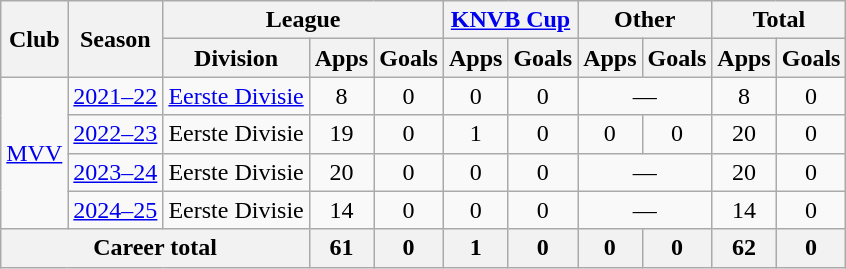<table class="wikitable" style="text-align:center">
<tr>
<th rowspan="2">Club</th>
<th rowspan="2">Season</th>
<th colspan="3">League</th>
<th colspan="2"><a href='#'>KNVB Cup</a></th>
<th colspan="2">Other</th>
<th colspan="2">Total</th>
</tr>
<tr>
<th>Division</th>
<th>Apps</th>
<th>Goals</th>
<th>Apps</th>
<th>Goals</th>
<th>Apps</th>
<th>Goals</th>
<th>Apps</th>
<th>Goals</th>
</tr>
<tr>
<td rowspan="4"><a href='#'>MVV</a></td>
<td><a href='#'>2021–22</a></td>
<td><a href='#'>Eerste Divisie</a></td>
<td>8</td>
<td>0</td>
<td>0</td>
<td>0</td>
<td colspan="2">—</td>
<td>8</td>
<td>0</td>
</tr>
<tr>
<td><a href='#'>2022–23</a></td>
<td>Eerste Divisie</td>
<td>19</td>
<td>0</td>
<td>1</td>
<td>0</td>
<td>0</td>
<td>0</td>
<td>20</td>
<td>0</td>
</tr>
<tr>
<td><a href='#'>2023–24</a></td>
<td>Eerste Divisie</td>
<td>20</td>
<td>0</td>
<td>0</td>
<td>0</td>
<td colspan="2">—</td>
<td>20</td>
<td>0</td>
</tr>
<tr>
<td><a href='#'>2024–25</a></td>
<td>Eerste Divisie</td>
<td>14</td>
<td>0</td>
<td>0</td>
<td>0</td>
<td colspan="2">—</td>
<td>14</td>
<td>0</td>
</tr>
<tr>
<th colspan="3">Career total</th>
<th>61</th>
<th>0</th>
<th>1</th>
<th>0</th>
<th>0</th>
<th>0</th>
<th>62</th>
<th>0</th>
</tr>
</table>
